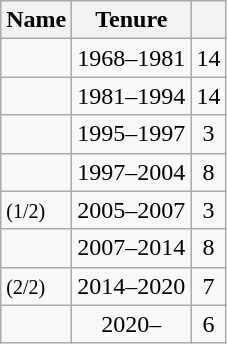<table class="wikitable sortable" style="text-align: center;">
<tr>
<th>Name</th>
<th>Tenure</th>
<th></th>
</tr>
<tr>
<td style="text-align: left;"></td>
<td>1968–1981</td>
<td>14</td>
</tr>
<tr>
<td style="text-align: left;"></td>
<td>1981–1994</td>
<td>14</td>
</tr>
<tr>
<td style="text-align: left;"></td>
<td>1995–1997</td>
<td>3</td>
</tr>
<tr>
<td style="text-align: left;"></td>
<td>1997–2004</td>
<td>8</td>
</tr>
<tr>
<td style="text-align: left;"> <small>(1/2)</small></td>
<td>2005–2007</td>
<td>3</td>
</tr>
<tr>
<td style="text-align: left;"></td>
<td>2007–2014</td>
<td>8</td>
</tr>
<tr>
<td style="text-align: left;"> <small>(2/2)</small></td>
<td>2014–2020</td>
<td>7</td>
</tr>
<tr>
<td style="text-align: left;"></td>
<td>2020–</td>
<td>6</td>
</tr>
</table>
